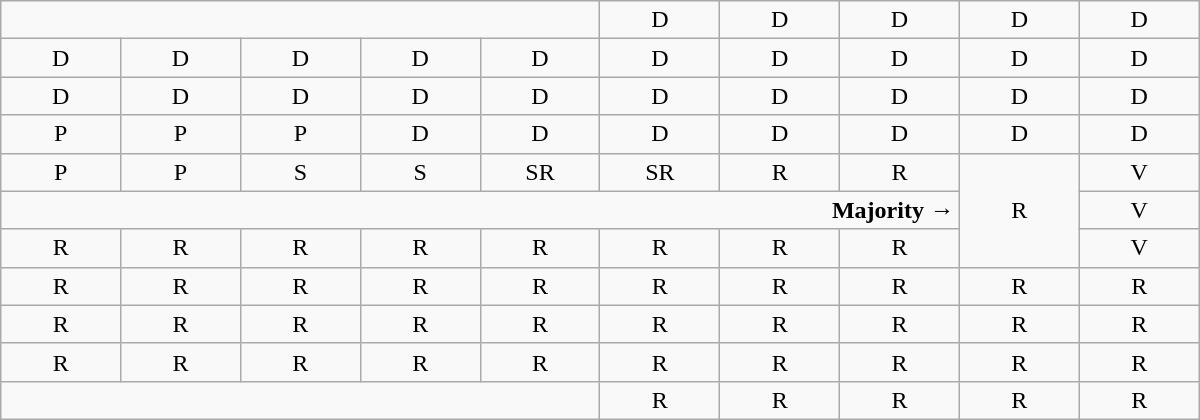<table class="wikitable" style="text-align:center" width=800px>
<tr>
<td colspan=5></td>
<td>D</td>
<td>D</td>
<td>D</td>
<td>D</td>
<td>D</td>
</tr>
<tr>
<td width=50px >D</td>
<td width=50px >D</td>
<td width=50px >D</td>
<td width=50px >D</td>
<td width=50px >D</td>
<td width=50px >D</td>
<td width=50px >D</td>
<td width=50px >D</td>
<td width=50px >D</td>
<td width=50px >D</td>
</tr>
<tr>
<td>D</td>
<td>D</td>
<td>D</td>
<td>D</td>
<td>D</td>
<td>D</td>
<td>D</td>
<td>D</td>
<td>D</td>
<td>D</td>
</tr>
<tr>
<td>P<br></td>
<td>P<br></td>
<td>P<br></td>
<td>D<br></td>
<td>D<br></td>
<td>D<br></td>
<td>D<br></td>
<td>D<br></td>
<td>D<br></td>
<td>D<br></td>
</tr>
<tr>
<td>P</td>
<td>P</td>
<td>S<br></td>
<td>S</td>
<td>SR<br></td>
<td>SR<br></td>
<td>R<br></td>
<td>R<br></td>
<td rowspan=3 >R<br></td>
<td>V<br></td>
</tr>
<tr>
<td colspan=8 align=right><strong>Majority  →</strong></td>
<td>V</td>
</tr>
<tr>
<td>R<br></td>
<td>R<br></td>
<td>R<br></td>
<td>R<br></td>
<td>R<br></td>
<td>R<br></td>
<td>R<br></td>
<td>R<br></td>
<td>V<br></td>
</tr>
<tr>
<td>R<br></td>
<td>R<br></td>
<td>R<br></td>
<td>R<br></td>
<td>R</td>
<td>R</td>
<td>R</td>
<td>R</td>
<td>R</td>
<td>R</td>
</tr>
<tr>
<td>R</td>
<td>R</td>
<td>R</td>
<td>R</td>
<td>R</td>
<td>R</td>
<td>R</td>
<td>R</td>
<td>R</td>
<td>R</td>
</tr>
<tr>
<td>R</td>
<td>R</td>
<td>R</td>
<td>R</td>
<td>R</td>
<td>R</td>
<td>R</td>
<td>R</td>
<td>R</td>
<td>R</td>
</tr>
<tr>
<td colspan=5></td>
<td>R</td>
<td>R</td>
<td>R</td>
<td>R</td>
<td>R</td>
</tr>
</table>
